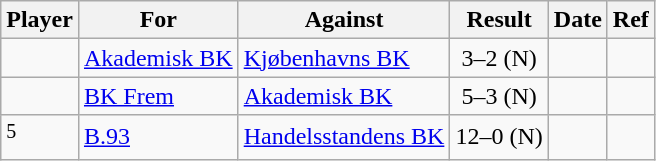<table class="wikitable sortable">
<tr>
<th>Player</th>
<th>For</th>
<th>Against</th>
<th style="text-align:center">Result</th>
<th>Date</th>
<th>Ref</th>
</tr>
<tr>
<td> </td>
<td><a href='#'>Akademisk BK</a></td>
<td><a href='#'>Kjøbenhavns BK</a></td>
<td style="text-align:center;">3–2 (N)</td>
<td></td>
<td></td>
</tr>
<tr>
<td> </td>
<td><a href='#'>BK Frem</a></td>
<td><a href='#'>Akademisk BK</a></td>
<td style="text-align:center;">5–3 (N)</td>
<td></td>
<td></td>
</tr>
<tr>
<td> <sup>5</sup></td>
<td><a href='#'>B.93</a></td>
<td><a href='#'>Handelsstandens BK</a></td>
<td style="text-align:center;">12–0 (N)</td>
<td></td>
<td></td>
</tr>
</table>
